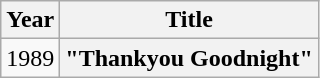<table class="wikitable plainrowheaders" style="text-align:center;" border="1">
<tr>
<th>Year</th>
<th>Title</th>
</tr>
<tr>
<td>1989</td>
<th scope="row">"Thankyou Goodnight"</th>
</tr>
</table>
